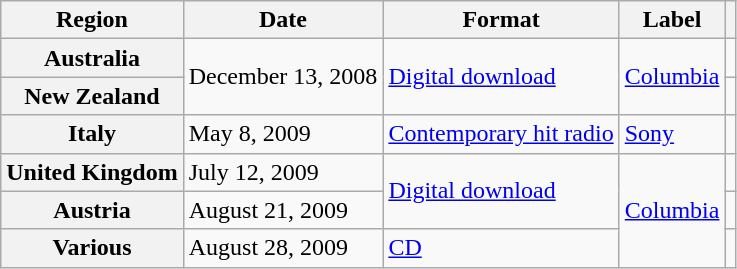<table class="wikitable plainrowheaders">
<tr>
<th scope="col">Region</th>
<th scope="col">Date</th>
<th scope="col">Format</th>
<th scope="col">Label</th>
<th scope="col"></th>
</tr>
<tr>
<th scope="row">Australia</th>
<td rowspan="2">December 13, 2008</td>
<td rowspan="2"><a href='#'>Digital download</a></td>
<td rowspan="2"><a href='#'>Columbia</a></td>
<td align="center"></td>
</tr>
<tr>
<th scope="row">New Zealand</th>
<td align="center"></td>
</tr>
<tr>
<th scope="row">Italy</th>
<td>May 8, 2009</td>
<td><a href='#'>Contemporary hit radio</a></td>
<td><a href='#'>Sony</a></td>
<td align="center"></td>
</tr>
<tr>
<th scope="row">United Kingdom</th>
<td>July 12, 2009</td>
<td rowspan="2"><a href='#'>Digital download</a></td>
<td rowspan="3"><a href='#'>Columbia</a></td>
<td align="center"></td>
</tr>
<tr>
<th scope="row">Austria</th>
<td>August 21, 2009</td>
<td align="center"></td>
</tr>
<tr>
<th scope="row">Various</th>
<td>August 28, 2009</td>
<td><a href='#'>CD</a></td>
<td align="center"></td>
</tr>
</table>
